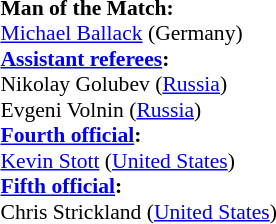<table width=50% style="font-size: 90%">
<tr>
<td><br><strong>Man of the Match:</strong>
<br><a href='#'>Michael Ballack</a> (Germany)<br><strong><a href='#'>Assistant referees</a>:</strong>
<br>Nikolay Golubev (<a href='#'>Russia</a>)
<br>Evgeni Volnin (<a href='#'>Russia</a>)
<br><strong><a href='#'>Fourth official</a>:</strong>
<br><a href='#'>Kevin Stott</a> (<a href='#'>United States</a>)
<br><strong><a href='#'>Fifth official</a>:</strong>
<br>Chris Strickland (<a href='#'>United States</a>)</td>
</tr>
</table>
